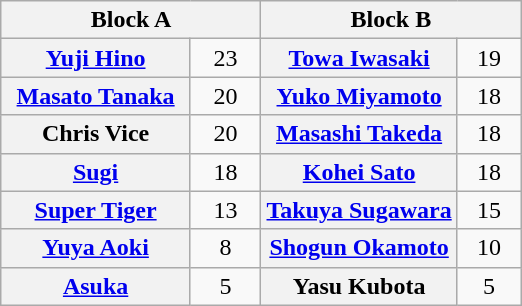<table class="wikitable" style="margin: 1em auto 1em auto;text-align:center">
<tr>
<th colspan="2" style="width:50%">Block A</th>
<th colspan="2" style="width:50%">Block B</th>
</tr>
<tr>
<th><a href='#'>Yuji Hino</a></th>
<td style="width:35px">23</td>
<th><a href='#'>Towa Iwasaki</a></th>
<td style="width:35px">19</td>
</tr>
<tr>
<th><a href='#'>Masato Tanaka</a></th>
<td>20</td>
<th><a href='#'>Yuko Miyamoto</a></th>
<td>18</td>
</tr>
<tr>
<th>Chris Vice</th>
<td>20</td>
<th><a href='#'>Masashi Takeda</a></th>
<td>18</td>
</tr>
<tr>
<th><a href='#'>Sugi</a></th>
<td>18</td>
<th><a href='#'>Kohei Sato</a></th>
<td>18</td>
</tr>
<tr>
<th><a href='#'>Super Tiger</a></th>
<td>13</td>
<th><a href='#'>Takuya Sugawara</a></th>
<td>15</td>
</tr>
<tr>
<th><a href='#'>Yuya Aoki</a></th>
<td>8</td>
<th><a href='#'>Shogun Okamoto</a></th>
<td>10</td>
</tr>
<tr>
<th><a href='#'>Asuka</a></th>
<td>5</td>
<th>Yasu Kubota</th>
<td>5</td>
</tr>
</table>
